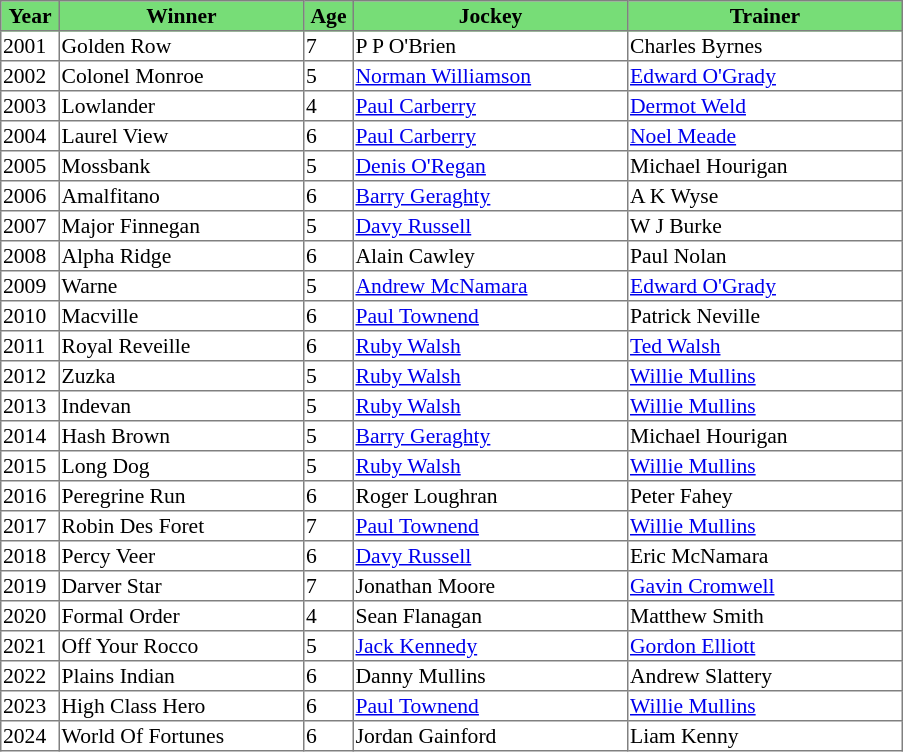<table class = "sortable" | border="1" style="border-collapse: collapse; font-size:90%">
<tr bgcolor="#77dd77" align="center">
<th style="width:36px"><strong>Year</strong></th>
<th style="width:160px"><strong>Winner</strong></th>
<th style="width:30px"><strong>Age</strong></th>
<th style="width:180px"><strong>Jockey</strong></th>
<th style="width:180px"><strong>Trainer</strong></th>
</tr>
<tr>
<td>2001</td>
<td>Golden Row</td>
<td>7</td>
<td>P P O'Brien</td>
<td>Charles Byrnes</td>
</tr>
<tr>
<td>2002</td>
<td>Colonel Monroe</td>
<td>5</td>
<td><a href='#'>Norman Williamson</a></td>
<td><a href='#'>Edward O'Grady</a></td>
</tr>
<tr>
<td>2003</td>
<td>Lowlander</td>
<td>4</td>
<td><a href='#'>Paul Carberry</a></td>
<td><a href='#'>Dermot Weld</a></td>
</tr>
<tr>
<td>2004</td>
<td>Laurel View</td>
<td>6</td>
<td><a href='#'>Paul Carberry</a></td>
<td><a href='#'>Noel Meade</a></td>
</tr>
<tr>
<td>2005</td>
<td>Mossbank</td>
<td>5</td>
<td><a href='#'>Denis O'Regan</a></td>
<td>Michael Hourigan</td>
</tr>
<tr>
<td>2006</td>
<td>Amalfitano</td>
<td>6</td>
<td><a href='#'>Barry Geraghty</a></td>
<td>A K Wyse</td>
</tr>
<tr>
<td>2007</td>
<td>Major Finnegan</td>
<td>5</td>
<td><a href='#'>Davy Russell</a></td>
<td>W J Burke</td>
</tr>
<tr>
<td>2008</td>
<td>Alpha Ridge</td>
<td>6</td>
<td>Alain Cawley</td>
<td>Paul Nolan</td>
</tr>
<tr>
<td>2009</td>
<td>Warne</td>
<td>5</td>
<td><a href='#'>Andrew McNamara</a></td>
<td><a href='#'>Edward O'Grady</a></td>
</tr>
<tr>
<td>2010</td>
<td>Macville</td>
<td>6</td>
<td><a href='#'>Paul Townend</a></td>
<td>Patrick Neville</td>
</tr>
<tr>
<td>2011</td>
<td>Royal Reveille</td>
<td>6</td>
<td><a href='#'>Ruby Walsh</a></td>
<td><a href='#'>Ted Walsh</a></td>
</tr>
<tr>
<td>2012</td>
<td>Zuzka</td>
<td>5</td>
<td><a href='#'>Ruby Walsh</a></td>
<td><a href='#'>Willie Mullins</a></td>
</tr>
<tr>
<td>2013</td>
<td>Indevan</td>
<td>5</td>
<td><a href='#'>Ruby Walsh</a></td>
<td><a href='#'>Willie Mullins</a></td>
</tr>
<tr>
<td>2014</td>
<td>Hash Brown</td>
<td>5</td>
<td><a href='#'>Barry Geraghty</a></td>
<td>Michael Hourigan</td>
</tr>
<tr>
<td>2015</td>
<td>Long Dog</td>
<td>5</td>
<td><a href='#'>Ruby Walsh</a></td>
<td><a href='#'>Willie Mullins</a></td>
</tr>
<tr>
<td>2016</td>
<td>Peregrine Run</td>
<td>6</td>
<td>Roger Loughran</td>
<td>Peter Fahey</td>
</tr>
<tr>
<td>2017</td>
<td>Robin Des Foret</td>
<td>7</td>
<td><a href='#'>Paul Townend</a></td>
<td><a href='#'>Willie Mullins</a></td>
</tr>
<tr>
<td>2018</td>
<td>Percy Veer</td>
<td>6</td>
<td><a href='#'>Davy Russell</a></td>
<td>Eric McNamara</td>
</tr>
<tr>
<td>2019</td>
<td>Darver Star</td>
<td>7</td>
<td>Jonathan Moore</td>
<td><a href='#'>Gavin Cromwell</a></td>
</tr>
<tr>
<td>2020</td>
<td>Formal Order</td>
<td>4</td>
<td>Sean Flanagan</td>
<td>Matthew Smith</td>
</tr>
<tr>
<td>2021</td>
<td>Off Your Rocco</td>
<td>5</td>
<td><a href='#'>Jack Kennedy</a></td>
<td><a href='#'>Gordon Elliott</a></td>
</tr>
<tr>
<td>2022</td>
<td>Plains Indian</td>
<td>6</td>
<td>Danny Mullins</td>
<td>Andrew Slattery</td>
</tr>
<tr>
<td>2023</td>
<td>High Class Hero</td>
<td>6</td>
<td><a href='#'>Paul Townend</a></td>
<td><a href='#'>Willie Mullins</a></td>
</tr>
<tr>
<td>2024</td>
<td>World Of Fortunes</td>
<td>6</td>
<td>Jordan Gainford</td>
<td>Liam Kenny</td>
</tr>
</table>
